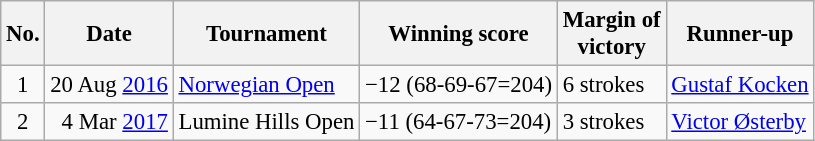<table class="wikitable" style="font-size:95%;">
<tr>
<th>No.</th>
<th>Date</th>
<th>Tournament</th>
<th>Winning score</th>
<th>Margin of<br>victory</th>
<th>Runner-up</th>
</tr>
<tr>
<td align=center>1</td>
<td align=right>20 Aug <a href='#'>2016</a></td>
<td><a href='#'>Norwegian Open</a></td>
<td>−12 (68-69-67=204)</td>
<td>6 strokes</td>
<td> <a href='#'>Gustaf Kocken</a></td>
</tr>
<tr>
<td align=center>2</td>
<td align=right>4 Mar <a href='#'>2017</a></td>
<td>Lumine Hills Open</td>
<td>−11 (64-67-73=204)</td>
<td>3 strokes</td>
<td> <a href='#'>Victor Østerby</a></td>
</tr>
</table>
